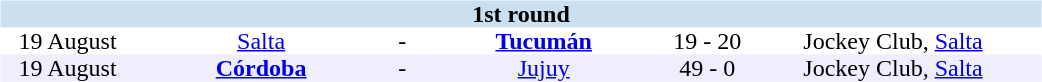<table table width=700>
<tr>
<td width=700 valign="top"><br><table border=0 cellspacing=0 cellpadding=0 style="font-size: 100%; border-collapse: collapse;" width=100%>
<tr bgcolor="#CADFF0">
<td style="font-size:100%"; align="center" colspan="6"><strong>1st round</strong></td>
</tr>
<tr align=center bgcolor=#FFFFFF>
<td width=90>19 August</td>
<td width=170><a href='#'>Salta</a></td>
<td width=20>-</td>
<td width=170><strong><a href='#'>Tucumán</a></strong></td>
<td width=50>19 - 20</td>
<td width=200>Jockey Club, <a href='#'>Salta</a></td>
</tr>
<tr align=center bgcolor=#EEEEFF>
<td width=90>19 August</td>
<td width=170><strong><a href='#'>Córdoba</a></strong></td>
<td width=20>-</td>
<td width=170><a href='#'>Jujuy</a></td>
<td width=50>49 - 0</td>
<td width=200>Jockey Club, <a href='#'>Salta</a></td>
</tr>
</table>
</td>
</tr>
</table>
